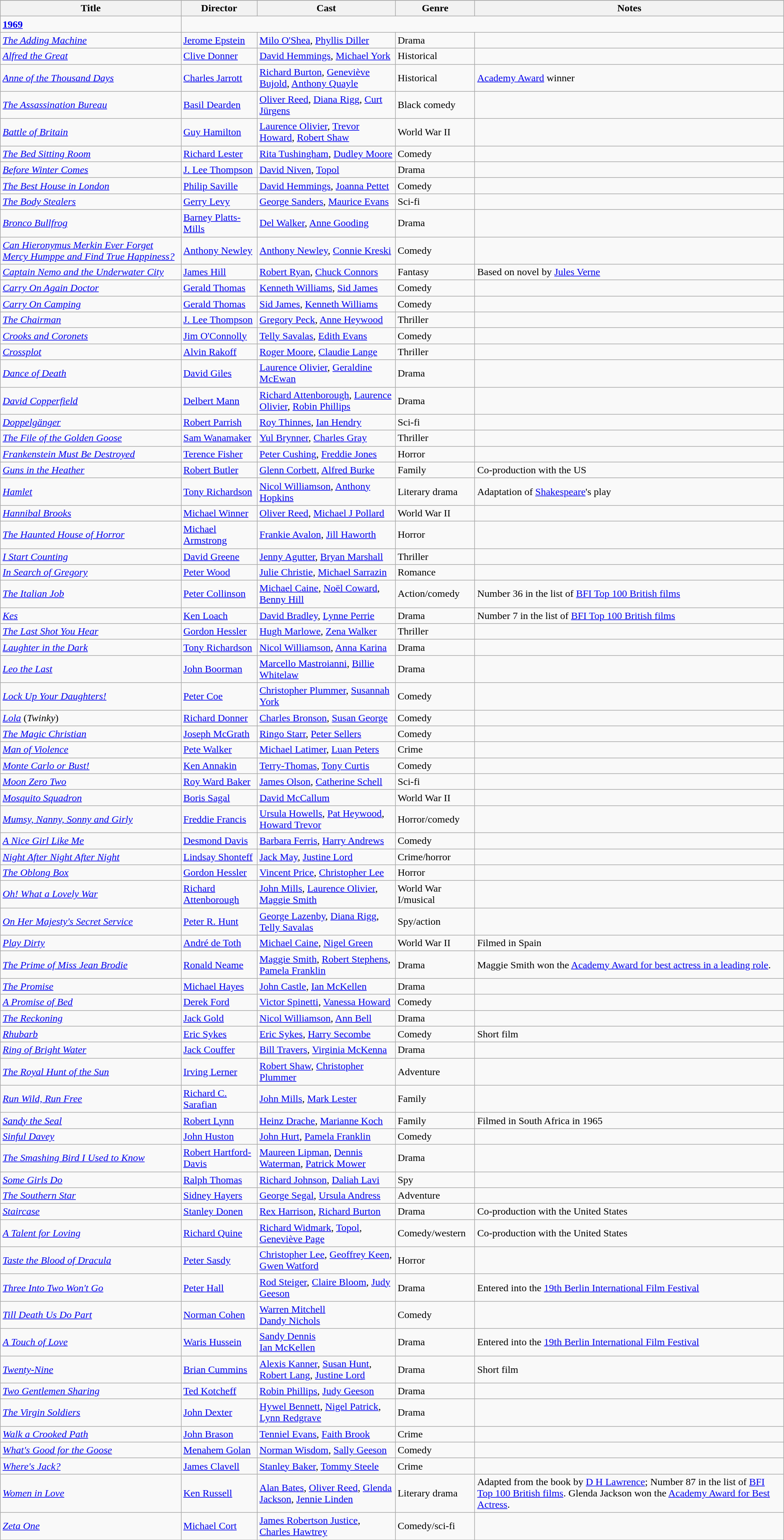<table class="wikitable">
<tr>
</tr>
<tr>
<th>Title</th>
<th>Director</th>
<th>Cast</th>
<th>Genre</th>
<th>Notes</th>
</tr>
<tr>
<td><strong><a href='#'>1969</a></strong></td>
</tr>
<tr>
<td><em><a href='#'>The Adding Machine</a></em></td>
<td><a href='#'>Jerome Epstein</a></td>
<td><a href='#'>Milo O'Shea</a>, <a href='#'>Phyllis Diller</a></td>
<td>Drama</td>
<td></td>
</tr>
<tr>
<td><em><a href='#'>Alfred the Great</a></em></td>
<td><a href='#'>Clive Donner</a></td>
<td><a href='#'>David Hemmings</a>, <a href='#'>Michael York</a></td>
<td>Historical</td>
<td></td>
</tr>
<tr>
<td><em><a href='#'>Anne of the Thousand Days</a></em></td>
<td><a href='#'>Charles Jarrott</a></td>
<td><a href='#'>Richard Burton</a>, <a href='#'>Geneviève Bujold</a>, <a href='#'>Anthony Quayle</a></td>
<td>Historical</td>
<td><a href='#'>Academy Award</a> winner</td>
</tr>
<tr>
<td><em><a href='#'>The Assassination Bureau</a></em></td>
<td><a href='#'>Basil Dearden</a></td>
<td><a href='#'>Oliver Reed</a>, <a href='#'>Diana Rigg</a>, <a href='#'>Curt Jürgens</a></td>
<td>Black comedy</td>
<td></td>
</tr>
<tr>
<td><em><a href='#'>Battle of Britain</a></em></td>
<td><a href='#'>Guy Hamilton</a></td>
<td><a href='#'>Laurence Olivier</a>, <a href='#'>Trevor Howard</a>, <a href='#'>Robert Shaw</a></td>
<td>World War II</td>
<td></td>
</tr>
<tr>
<td><em><a href='#'>The Bed Sitting Room</a></em></td>
<td><a href='#'>Richard Lester</a></td>
<td><a href='#'>Rita Tushingham</a>, <a href='#'>Dudley Moore</a></td>
<td>Comedy</td>
<td></td>
</tr>
<tr>
<td><em><a href='#'>Before Winter Comes</a></em></td>
<td><a href='#'>J. Lee Thompson</a></td>
<td><a href='#'>David Niven</a>, <a href='#'>Topol</a></td>
<td>Drama</td>
<td></td>
</tr>
<tr>
<td><em><a href='#'>The Best House in London</a></em></td>
<td><a href='#'>Philip Saville</a></td>
<td><a href='#'>David Hemmings</a>, <a href='#'>Joanna Pettet</a></td>
<td>Comedy</td>
<td></td>
</tr>
<tr>
<td><em><a href='#'>The Body Stealers</a></em></td>
<td><a href='#'>Gerry Levy</a></td>
<td><a href='#'>George Sanders</a>, <a href='#'>Maurice Evans</a></td>
<td>Sci-fi</td>
<td></td>
</tr>
<tr>
<td><em><a href='#'>Bronco Bullfrog</a></em></td>
<td><a href='#'>Barney Platts-Mills</a></td>
<td><a href='#'>Del Walker</a>, <a href='#'>Anne Gooding</a></td>
<td>Drama</td>
<td></td>
</tr>
<tr>
<td><em><a href='#'>Can Hieronymus Merkin Ever Forget Mercy Humppe and Find True Happiness?</a></em></td>
<td><a href='#'>Anthony Newley</a></td>
<td><a href='#'>Anthony Newley</a>, <a href='#'>Connie Kreski</a></td>
<td>Comedy</td>
<td></td>
</tr>
<tr>
<td><em><a href='#'>Captain Nemo and the Underwater City</a></em></td>
<td><a href='#'>James Hill</a></td>
<td><a href='#'>Robert Ryan</a>, <a href='#'>Chuck Connors</a></td>
<td>Fantasy</td>
<td>Based on novel by <a href='#'>Jules Verne</a></td>
</tr>
<tr>
<td><em><a href='#'>Carry On Again Doctor</a></em></td>
<td><a href='#'>Gerald Thomas</a></td>
<td><a href='#'>Kenneth Williams</a>, <a href='#'>Sid James</a></td>
<td>Comedy</td>
<td></td>
</tr>
<tr>
<td><em><a href='#'>Carry On Camping</a></em></td>
<td><a href='#'>Gerald Thomas</a></td>
<td><a href='#'>Sid James</a>, <a href='#'>Kenneth Williams</a></td>
<td>Comedy</td>
<td></td>
</tr>
<tr>
<td><em><a href='#'>The Chairman</a></em></td>
<td><a href='#'>J. Lee Thompson</a></td>
<td><a href='#'>Gregory Peck</a>, <a href='#'>Anne Heywood</a></td>
<td>Thriller</td>
<td></td>
</tr>
<tr>
<td><em><a href='#'>Crooks and Coronets</a></em></td>
<td><a href='#'>Jim O'Connolly</a></td>
<td><a href='#'>Telly Savalas</a>, <a href='#'>Edith Evans</a></td>
<td>Comedy</td>
<td></td>
</tr>
<tr>
<td><em><a href='#'>Crossplot</a></em></td>
<td><a href='#'>Alvin Rakoff</a></td>
<td><a href='#'>Roger Moore</a>, <a href='#'>Claudie Lange</a></td>
<td>Thriller</td>
<td></td>
</tr>
<tr>
<td><em><a href='#'>Dance of Death</a></em></td>
<td><a href='#'>David Giles</a></td>
<td><a href='#'>Laurence Olivier</a>, <a href='#'>Geraldine McEwan</a></td>
<td>Drama</td>
<td></td>
</tr>
<tr>
<td><em><a href='#'>David Copperfield</a></em></td>
<td><a href='#'>Delbert Mann</a></td>
<td><a href='#'>Richard Attenborough</a>, <a href='#'>Laurence Olivier</a>, <a href='#'>Robin Phillips</a></td>
<td>Drama</td>
<td></td>
</tr>
<tr>
<td><em><a href='#'>Doppelgänger</a></em></td>
<td><a href='#'>Robert Parrish</a></td>
<td><a href='#'>Roy Thinnes</a>, <a href='#'>Ian Hendry</a></td>
<td>Sci-fi</td>
<td></td>
</tr>
<tr>
<td><em><a href='#'>The File of the Golden Goose</a></em></td>
<td><a href='#'>Sam Wanamaker</a></td>
<td><a href='#'>Yul Brynner</a>, <a href='#'>Charles Gray</a></td>
<td>Thriller</td>
<td></td>
</tr>
<tr>
<td><em><a href='#'>Frankenstein Must Be Destroyed</a></em></td>
<td><a href='#'>Terence Fisher</a></td>
<td><a href='#'>Peter Cushing</a>, <a href='#'>Freddie Jones</a></td>
<td>Horror</td>
<td></td>
</tr>
<tr>
<td><em><a href='#'>Guns in the Heather</a></em></td>
<td><a href='#'>Robert Butler</a></td>
<td><a href='#'>Glenn Corbett</a>, <a href='#'>Alfred Burke</a></td>
<td>Family</td>
<td>Co-production with the US</td>
</tr>
<tr>
<td><em><a href='#'>Hamlet</a></em></td>
<td><a href='#'>Tony Richardson</a></td>
<td><a href='#'>Nicol Williamson</a>, <a href='#'>Anthony Hopkins</a></td>
<td>Literary drama</td>
<td>Adaptation of <a href='#'>Shakespeare</a>'s play</td>
</tr>
<tr>
<td><em><a href='#'>Hannibal Brooks</a></em></td>
<td><a href='#'>Michael Winner</a></td>
<td><a href='#'>Oliver Reed</a>, <a href='#'>Michael J Pollard</a></td>
<td>World War II</td>
<td></td>
</tr>
<tr>
<td><em><a href='#'>The Haunted House of Horror</a></em></td>
<td><a href='#'>Michael Armstrong</a></td>
<td><a href='#'>Frankie Avalon</a>, <a href='#'>Jill Haworth</a></td>
<td>Horror</td>
<td></td>
</tr>
<tr>
<td><em><a href='#'>I Start Counting</a></em></td>
<td><a href='#'>David Greene</a></td>
<td><a href='#'>Jenny Agutter</a>, <a href='#'>Bryan Marshall</a></td>
<td>Thriller</td>
<td></td>
</tr>
<tr>
<td><em><a href='#'>In Search of Gregory</a></em></td>
<td><a href='#'>Peter Wood</a></td>
<td><a href='#'>Julie Christie</a>, <a href='#'>Michael Sarrazin</a></td>
<td>Romance</td>
<td></td>
</tr>
<tr>
<td><em><a href='#'>The Italian Job</a></em></td>
<td><a href='#'>Peter Collinson</a></td>
<td><a href='#'>Michael Caine</a>, <a href='#'>Noël Coward</a>, <a href='#'>Benny Hill</a></td>
<td>Action/comedy</td>
<td>Number 36 in the list of <a href='#'>BFI Top 100 British films</a></td>
</tr>
<tr>
<td><em><a href='#'>Kes</a></em></td>
<td><a href='#'>Ken Loach</a></td>
<td><a href='#'>David Bradley</a>, <a href='#'>Lynne Perrie</a></td>
<td>Drama</td>
<td>Number 7 in the list of <a href='#'>BFI Top 100 British films</a></td>
</tr>
<tr>
<td><em><a href='#'>The Last Shot You Hear</a></em></td>
<td><a href='#'>Gordon Hessler</a></td>
<td><a href='#'>Hugh Marlowe</a>, <a href='#'>Zena Walker</a></td>
<td>Thriller</td>
<td></td>
</tr>
<tr>
<td><em><a href='#'>Laughter in the Dark</a></em></td>
<td><a href='#'>Tony Richardson</a></td>
<td><a href='#'>Nicol Williamson</a>, <a href='#'>Anna Karina</a></td>
<td>Drama</td>
<td></td>
</tr>
<tr>
<td><em><a href='#'>Leo the Last</a></em></td>
<td><a href='#'>John Boorman</a></td>
<td><a href='#'>Marcello Mastroianni</a>, <a href='#'>Billie Whitelaw</a></td>
<td>Drama</td>
<td></td>
</tr>
<tr>
<td><em><a href='#'>Lock Up Your Daughters!</a></em></td>
<td><a href='#'>Peter Coe</a></td>
<td><a href='#'>Christopher Plummer</a>, <a href='#'>Susannah York</a></td>
<td>Comedy</td>
<td></td>
</tr>
<tr>
<td><em><a href='#'>Lola</a></em> (<em>Twinky</em>)</td>
<td><a href='#'>Richard Donner</a></td>
<td><a href='#'>Charles Bronson</a>, <a href='#'>Susan George</a></td>
<td>Comedy</td>
<td></td>
</tr>
<tr>
<td><em><a href='#'>The Magic Christian</a></em></td>
<td><a href='#'>Joseph McGrath</a></td>
<td><a href='#'>Ringo Starr</a>, <a href='#'>Peter Sellers</a></td>
<td>Comedy</td>
<td></td>
</tr>
<tr>
<td><em><a href='#'>Man of Violence</a></em></td>
<td><a href='#'>Pete Walker</a></td>
<td><a href='#'>Michael Latimer</a>, <a href='#'>Luan Peters</a></td>
<td>Crime</td>
<td></td>
</tr>
<tr>
<td><em><a href='#'>Monte Carlo or Bust!</a></em></td>
<td><a href='#'>Ken Annakin</a></td>
<td><a href='#'>Terry-Thomas</a>, <a href='#'>Tony Curtis</a></td>
<td>Comedy</td>
<td></td>
</tr>
<tr>
<td><em><a href='#'>Moon Zero Two</a></em></td>
<td><a href='#'>Roy Ward Baker</a></td>
<td><a href='#'>James Olson</a>, <a href='#'>Catherine Schell</a></td>
<td>Sci-fi</td>
<td></td>
</tr>
<tr>
<td><em><a href='#'>Mosquito Squadron</a></em></td>
<td><a href='#'>Boris Sagal</a></td>
<td><a href='#'>David McCallum</a></td>
<td>World War II</td>
<td></td>
</tr>
<tr>
<td><em><a href='#'>Mumsy, Nanny, Sonny and Girly</a></em></td>
<td><a href='#'>Freddie Francis</a></td>
<td><a href='#'>Ursula Howells</a>, <a href='#'>Pat Heywood</a>, <a href='#'>Howard Trevor</a></td>
<td>Horror/comedy</td>
<td></td>
</tr>
<tr>
<td><em><a href='#'>A Nice Girl Like Me</a></em></td>
<td><a href='#'>Desmond Davis</a></td>
<td><a href='#'>Barbara Ferris</a>, <a href='#'>Harry Andrews</a></td>
<td>Comedy</td>
<td></td>
</tr>
<tr>
<td><em><a href='#'>Night After Night After Night</a></em></td>
<td><a href='#'>Lindsay Shonteff</a></td>
<td><a href='#'>Jack May</a>, <a href='#'>Justine Lord</a></td>
<td>Crime/horror</td>
<td></td>
</tr>
<tr>
<td><em><a href='#'>The Oblong Box</a></em></td>
<td><a href='#'>Gordon Hessler</a></td>
<td><a href='#'>Vincent Price</a>, <a href='#'>Christopher Lee</a></td>
<td>Horror</td>
<td></td>
</tr>
<tr>
<td><em><a href='#'>Oh! What a Lovely War</a></em></td>
<td><a href='#'>Richard Attenborough</a></td>
<td><a href='#'>John Mills</a>, <a href='#'>Laurence Olivier</a>, <a href='#'>Maggie Smith</a></td>
<td>World War I/musical</td>
<td></td>
</tr>
<tr>
<td><em><a href='#'>On Her Majesty's Secret Service</a></em></td>
<td><a href='#'>Peter R. Hunt</a></td>
<td><a href='#'>George Lazenby</a>, <a href='#'>Diana Rigg</a>, <a href='#'>Telly Savalas</a></td>
<td>Spy/action</td>
<td></td>
</tr>
<tr>
<td><em><a href='#'>Play Dirty</a></em></td>
<td><a href='#'>André de Toth</a></td>
<td><a href='#'>Michael Caine</a>, <a href='#'>Nigel Green</a></td>
<td>World War II</td>
<td>Filmed in Spain</td>
</tr>
<tr>
<td><em><a href='#'>The Prime of Miss Jean Brodie</a></em></td>
<td><a href='#'>Ronald Neame</a></td>
<td><a href='#'>Maggie Smith</a>, <a href='#'>Robert Stephens</a>, <a href='#'>Pamela Franklin</a></td>
<td>Drama</td>
<td>Maggie Smith won the <a href='#'>Academy Award for best actress in a leading role</a>.</td>
</tr>
<tr>
<td><em><a href='#'>The Promise</a></em></td>
<td><a href='#'>Michael Hayes</a></td>
<td><a href='#'>John Castle</a>, <a href='#'>Ian McKellen</a></td>
<td>Drama</td>
<td></td>
</tr>
<tr>
<td><em><a href='#'>A Promise of Bed</a></em></td>
<td><a href='#'>Derek Ford</a></td>
<td><a href='#'>Victor Spinetti</a>, <a href='#'>Vanessa Howard</a></td>
<td>Comedy</td>
<td></td>
</tr>
<tr>
<td><em><a href='#'>The Reckoning</a></em></td>
<td><a href='#'>Jack Gold</a></td>
<td><a href='#'>Nicol Williamson</a>, <a href='#'>Ann Bell</a></td>
<td>Drama</td>
<td></td>
</tr>
<tr>
<td><em><a href='#'>Rhubarb</a></em></td>
<td><a href='#'>Eric Sykes</a></td>
<td><a href='#'>Eric Sykes</a>, <a href='#'>Harry Secombe</a></td>
<td>Comedy</td>
<td>Short film</td>
</tr>
<tr>
<td><em><a href='#'>Ring of Bright Water</a></em></td>
<td><a href='#'>Jack Couffer</a></td>
<td><a href='#'>Bill Travers</a>, <a href='#'>Virginia McKenna</a></td>
<td>Drama</td>
<td></td>
</tr>
<tr>
<td><em><a href='#'>The Royal Hunt of the Sun</a></em></td>
<td><a href='#'>Irving Lerner</a></td>
<td><a href='#'>Robert Shaw</a>, <a href='#'>Christopher Plummer</a></td>
<td>Adventure</td>
<td></td>
</tr>
<tr>
<td><em><a href='#'>Run Wild, Run Free</a></em></td>
<td><a href='#'>Richard C. Sarafian</a></td>
<td><a href='#'>John Mills</a>, <a href='#'>Mark Lester</a></td>
<td>Family</td>
<td></td>
</tr>
<tr>
<td><em><a href='#'>Sandy the Seal</a></em></td>
<td><a href='#'>Robert Lynn</a></td>
<td><a href='#'>Heinz Drache</a>, <a href='#'>Marianne Koch</a></td>
<td>Family</td>
<td>Filmed in South Africa in 1965</td>
</tr>
<tr>
<td><em><a href='#'>Sinful Davey</a></em></td>
<td><a href='#'>John Huston</a></td>
<td><a href='#'>John Hurt</a>, <a href='#'>Pamela Franklin</a></td>
<td>Comedy</td>
<td></td>
</tr>
<tr>
<td><em><a href='#'>The Smashing Bird I Used to Know</a></em></td>
<td><a href='#'>Robert Hartford-Davis</a></td>
<td><a href='#'>Maureen Lipman</a>, <a href='#'>Dennis Waterman</a>, <a href='#'>Patrick Mower</a></td>
<td>Drama</td>
<td></td>
</tr>
<tr>
<td><em><a href='#'>Some Girls Do</a></em></td>
<td><a href='#'>Ralph Thomas</a></td>
<td><a href='#'>Richard Johnson</a>, <a href='#'>Daliah Lavi</a></td>
<td>Spy</td>
<td></td>
</tr>
<tr>
<td><em><a href='#'>The Southern Star</a></em></td>
<td><a href='#'>Sidney Hayers</a></td>
<td><a href='#'>George Segal</a>, <a href='#'>Ursula Andress</a></td>
<td>Adventure</td>
<td></td>
</tr>
<tr>
<td><em><a href='#'>Staircase</a></em></td>
<td><a href='#'>Stanley Donen</a></td>
<td><a href='#'>Rex Harrison</a>, <a href='#'>Richard Burton</a></td>
<td>Drama</td>
<td>Co-production with the United States</td>
</tr>
<tr>
<td><em><a href='#'>A Talent for Loving</a></em></td>
<td><a href='#'>Richard Quine</a></td>
<td><a href='#'>Richard Widmark</a>, <a href='#'>Topol</a>, <a href='#'>Geneviève Page</a></td>
<td>Comedy/western</td>
<td>Co-production with the United States</td>
</tr>
<tr>
<td><em><a href='#'>Taste the Blood of Dracula</a></em></td>
<td><a href='#'>Peter Sasdy</a></td>
<td><a href='#'>Christopher Lee</a>, <a href='#'>Geoffrey Keen</a>, <a href='#'>Gwen Watford</a></td>
<td>Horror</td>
<td></td>
</tr>
<tr>
<td><em><a href='#'>Three Into Two Won't Go</a></em></td>
<td><a href='#'>Peter Hall</a></td>
<td><a href='#'>Rod Steiger</a>, <a href='#'>Claire Bloom</a>, <a href='#'>Judy Geeson</a></td>
<td>Drama</td>
<td>Entered into the <a href='#'>19th Berlin International Film Festival</a></td>
</tr>
<tr>
<td><em><a href='#'>Till Death Us Do Part</a></em></td>
<td><a href='#'>Norman Cohen</a></td>
<td><a href='#'>Warren Mitchell</a><br><a href='#'>Dandy Nichols</a></td>
<td>Comedy</td>
<td></td>
</tr>
<tr>
<td><em><a href='#'>A Touch of Love</a></em></td>
<td><a href='#'>Waris Hussein</a></td>
<td><a href='#'>Sandy Dennis</a><br><a href='#'>Ian McKellen</a></td>
<td>Drama</td>
<td>Entered into the <a href='#'>19th Berlin International Film Festival</a></td>
</tr>
<tr>
<td><em><a href='#'>Twenty-Nine</a></em></td>
<td><a href='#'>Brian Cummins</a></td>
<td><a href='#'>Alexis Kanner</a>, <a href='#'>Susan Hunt</a>, <a href='#'>Robert Lang</a>, <a href='#'>Justine Lord</a></td>
<td>Drama</td>
<td>Short film</td>
</tr>
<tr>
<td><em><a href='#'>Two Gentlemen Sharing</a></em></td>
<td><a href='#'>Ted Kotcheff</a></td>
<td><a href='#'>Robin Phillips</a>, <a href='#'>Judy Geeson</a></td>
<td>Drama</td>
<td></td>
</tr>
<tr>
<td><em><a href='#'>The Virgin Soldiers</a></em></td>
<td><a href='#'>John Dexter</a></td>
<td><a href='#'>Hywel Bennett</a>, <a href='#'>Nigel Patrick</a>, <a href='#'>Lynn Redgrave</a></td>
<td>Drama</td>
<td></td>
</tr>
<tr>
<td><em><a href='#'>Walk a Crooked Path</a></em></td>
<td><a href='#'>John Brason</a></td>
<td><a href='#'>Tenniel Evans</a>, <a href='#'>Faith Brook</a></td>
<td>Crime</td>
<td></td>
</tr>
<tr>
<td><em><a href='#'>What's Good for the Goose</a></em></td>
<td><a href='#'>Menahem Golan</a></td>
<td><a href='#'>Norman Wisdom</a>, <a href='#'>Sally Geeson</a></td>
<td>Comedy</td>
<td></td>
</tr>
<tr>
<td><em><a href='#'>Where's Jack?</a></em></td>
<td><a href='#'>James Clavell</a></td>
<td><a href='#'>Stanley Baker</a>, <a href='#'>Tommy Steele</a></td>
<td>Crime</td>
<td></td>
</tr>
<tr>
<td><em><a href='#'>Women in Love</a></em></td>
<td><a href='#'>Ken Russell</a></td>
<td><a href='#'>Alan Bates</a>, <a href='#'>Oliver Reed</a>, <a href='#'>Glenda Jackson</a>, <a href='#'>Jennie Linden</a></td>
<td>Literary drama</td>
<td>Adapted from the book by <a href='#'>D H Lawrence</a>; Number 87 in the list of <a href='#'>BFI Top 100 British films</a>. Glenda Jackson won the <a href='#'>Academy Award for Best Actress</a>.</td>
</tr>
<tr>
<td><em><a href='#'>Zeta One</a></em></td>
<td><a href='#'>Michael Cort</a></td>
<td><a href='#'>James Robertson Justice</a>, <a href='#'>Charles Hawtrey</a></td>
<td>Comedy/sci-fi</td>
<td></td>
</tr>
<tr>
</tr>
</table>
